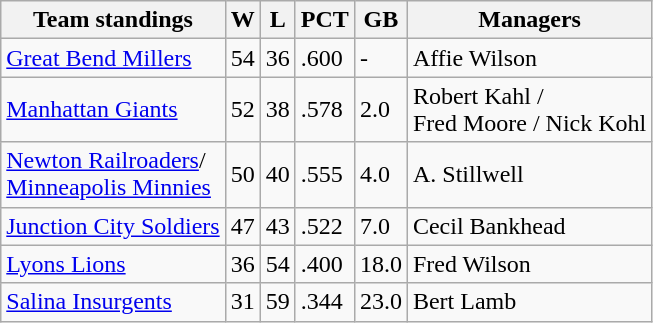<table class="wikitable">
<tr>
<th>Team standings</th>
<th>W</th>
<th>L</th>
<th>PCT</th>
<th>GB</th>
<th>Managers</th>
</tr>
<tr>
<td><a href='#'>Great Bend Millers</a></td>
<td>54</td>
<td>36</td>
<td>.600</td>
<td>-</td>
<td>Affie Wilson</td>
</tr>
<tr>
<td><a href='#'>Manhattan Giants</a></td>
<td>52</td>
<td>38</td>
<td>.578</td>
<td>2.0</td>
<td>Robert Kahl /<br> Fred Moore / Nick Kohl</td>
</tr>
<tr>
<td><a href='#'>Newton Railroaders</a>/<br><a href='#'>Minneapolis Minnies</a></td>
<td>50</td>
<td>40</td>
<td>.555</td>
<td>4.0</td>
<td>A. Stillwell</td>
</tr>
<tr>
<td><a href='#'>Junction City Soldiers</a></td>
<td>47</td>
<td>43</td>
<td>.522</td>
<td>7.0</td>
<td>Cecil Bankhead</td>
</tr>
<tr>
<td><a href='#'>Lyons Lions</a></td>
<td>36</td>
<td>54</td>
<td>.400</td>
<td>18.0</td>
<td>Fred Wilson</td>
</tr>
<tr>
<td><a href='#'>Salina Insurgents</a></td>
<td>31</td>
<td>59</td>
<td>.344</td>
<td>23.0</td>
<td>Bert Lamb</td>
</tr>
</table>
